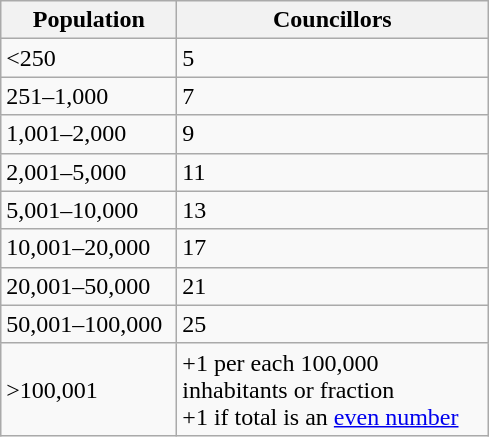<table class="wikitable" style="text-align:left;">
<tr>
<th width="110">Population</th>
<th width="200">Councillors</th>
</tr>
<tr>
<td><250</td>
<td>5</td>
</tr>
<tr>
<td>251–1,000</td>
<td>7</td>
</tr>
<tr>
<td>1,001–2,000</td>
<td>9</td>
</tr>
<tr>
<td>2,001–5,000</td>
<td>11</td>
</tr>
<tr>
<td>5,001–10,000</td>
<td>13</td>
</tr>
<tr>
<td>10,001–20,000</td>
<td>17</td>
</tr>
<tr>
<td>20,001–50,000</td>
<td>21</td>
</tr>
<tr>
<td>50,001–100,000</td>
<td>25</td>
</tr>
<tr>
<td>>100,001</td>
<td>+1 per each 100,000 inhabitants or fraction<br>+1 if total is an <a href='#'>even number</a></td>
</tr>
</table>
